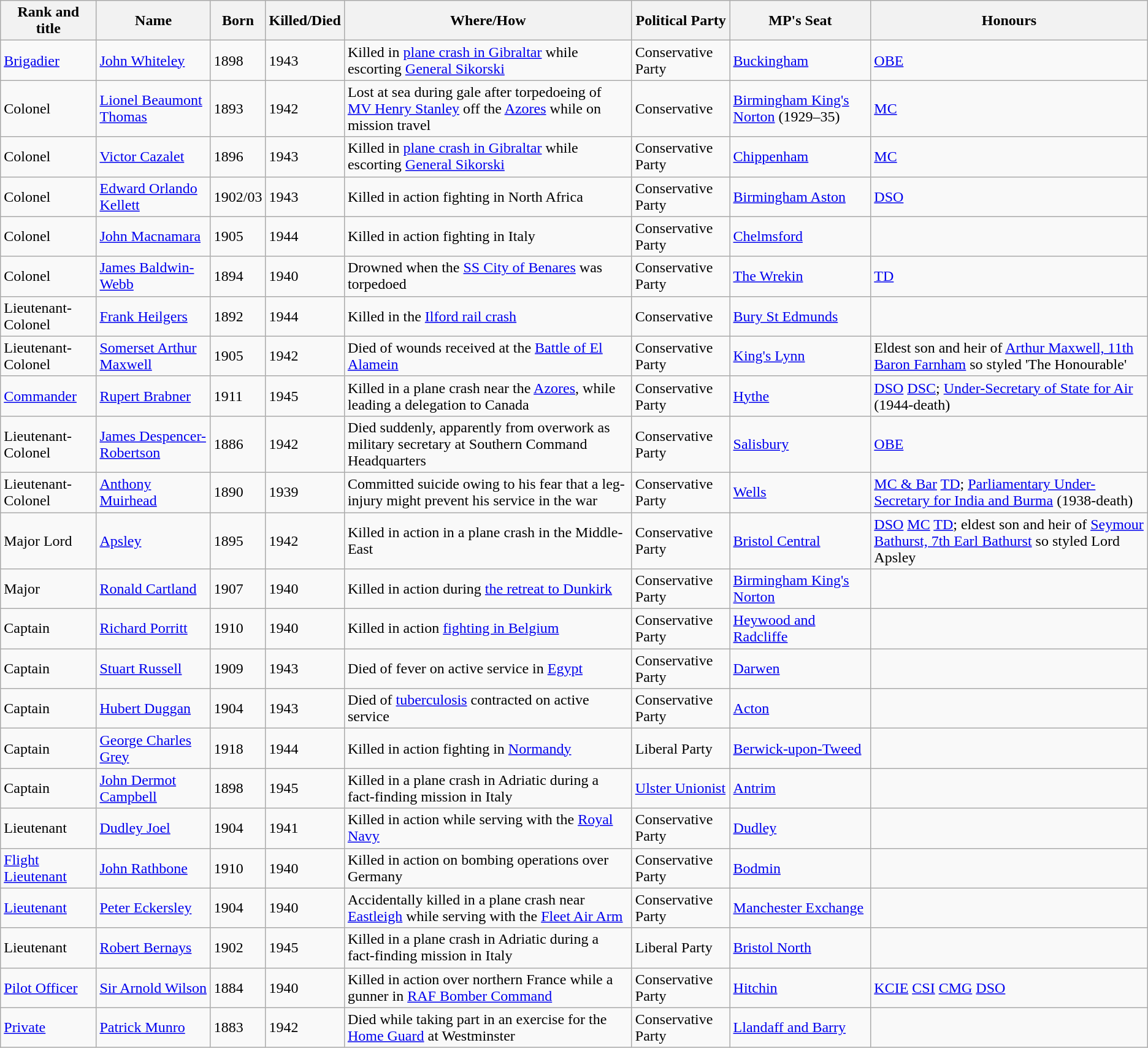<table class="wikitable sortable">
<tr>
<th>Rank and title</th>
<th>Name</th>
<th>Born</th>
<th>Killed/Died</th>
<th>Where/How</th>
<th>Political Party</th>
<th>MP's Seat</th>
<th>Honours</th>
</tr>
<tr>
<td><a href='#'>Brigadier</a></td>
<td><a href='#'>John Whiteley</a></td>
<td>1898</td>
<td>1943</td>
<td>Killed in <a href='#'>plane crash in Gibraltar</a> while escorting <a href='#'>General Sikorski</a></td>
<td>Conservative Party</td>
<td><a href='#'>Buckingham</a></td>
<td><a href='#'>OBE</a></td>
</tr>
<tr>
<td>Colonel</td>
<td><a href='#'>Lionel Beaumont Thomas</a></td>
<td>1893</td>
<td>1942</td>
<td>Lost at sea during gale after torpedoeing of <a href='#'>MV Henry Stanley</a> off the <a href='#'>Azores</a> while on mission travel</td>
<td>Conservative</td>
<td><a href='#'>Birmingham King's Norton</a> (1929–35)</td>
<td><a href='#'>MC</a></td>
</tr>
<tr>
<td>Colonel</td>
<td><a href='#'>Victor Cazalet</a></td>
<td>1896</td>
<td>1943</td>
<td>Killed in <a href='#'>plane crash in Gibraltar</a> while escorting <a href='#'>General Sikorski</a></td>
<td>Conservative Party</td>
<td><a href='#'>Chippenham</a></td>
<td><a href='#'>MC</a></td>
</tr>
<tr>
<td>Colonel</td>
<td><a href='#'>Edward Orlando Kellett</a></td>
<td>1902/03</td>
<td>1943</td>
<td>Killed in action fighting in North Africa</td>
<td>Conservative Party</td>
<td><a href='#'>Birmingham Aston</a></td>
<td><a href='#'>DSO</a></td>
</tr>
<tr>
<td>Colonel</td>
<td><a href='#'>John Macnamara</a></td>
<td>1905</td>
<td>1944</td>
<td>Killed in action fighting in Italy</td>
<td>Conservative Party</td>
<td><a href='#'>Chelmsford</a></td>
<td></td>
</tr>
<tr>
<td>Colonel</td>
<td><a href='#'>James Baldwin-Webb</a></td>
<td>1894</td>
<td>1940</td>
<td>Drowned when the <a href='#'>SS City of Benares</a> was torpedoed</td>
<td>Conservative Party</td>
<td><a href='#'>The Wrekin</a></td>
<td><a href='#'>TD</a></td>
</tr>
<tr>
<td>Lieutenant-Colonel</td>
<td><a href='#'>Frank Heilgers</a></td>
<td>1892</td>
<td>1944</td>
<td>Killed in the <a href='#'>Ilford rail crash</a></td>
<td>Conservative</td>
<td><a href='#'>Bury St Edmunds</a></td>
<td></td>
</tr>
<tr>
<td>Lieutenant-Colonel</td>
<td><a href='#'>Somerset Arthur Maxwell</a></td>
<td>1905</td>
<td>1942</td>
<td>Died of wounds received at the <a href='#'>Battle of El Alamein</a></td>
<td>Conservative Party</td>
<td><a href='#'>King's Lynn</a></td>
<td>Eldest son and heir of <a href='#'>Arthur Maxwell, 11th Baron Farnham</a> so styled 'The Honourable'</td>
</tr>
<tr>
<td><a href='#'>Commander</a></td>
<td><a href='#'>Rupert Brabner</a></td>
<td>1911</td>
<td>1945</td>
<td>Killed in a plane crash near the <a href='#'>Azores</a>, while leading a delegation to Canada</td>
<td>Conservative Party</td>
<td><a href='#'>Hythe</a></td>
<td><a href='#'>DSO</a> <a href='#'>DSC</a>; <a href='#'>Under-Secretary of State for Air</a> (1944-death)</td>
</tr>
<tr>
<td>Lieutenant-Colonel</td>
<td><a href='#'>James Despencer-Robertson</a></td>
<td>1886</td>
<td>1942</td>
<td>Died suddenly, apparently from overwork as military secretary at Southern Command Headquarters</td>
<td>Conservative Party</td>
<td><a href='#'>Salisbury</a></td>
<td><a href='#'>OBE</a></td>
</tr>
<tr>
<td>Lieutenant-Colonel</td>
<td><a href='#'>Anthony Muirhead</a></td>
<td>1890</td>
<td>1939</td>
<td>Committed suicide owing to his fear that a leg-injury might prevent his service in the war</td>
<td>Conservative Party</td>
<td><a href='#'>Wells</a></td>
<td><a href='#'>MC & Bar</a> <a href='#'>TD</a>; <a href='#'>Parliamentary Under-Secretary for India and Burma</a> (1938-death)</td>
</tr>
<tr>
<td>Major Lord</td>
<td><a href='#'>Apsley</a></td>
<td>1895</td>
<td>1942</td>
<td>Killed in action in a plane crash in the Middle-East</td>
<td>Conservative Party</td>
<td><a href='#'>Bristol Central</a></td>
<td><a href='#'>DSO</a> <a href='#'>MC</a> <a href='#'>TD</a>; eldest son and heir of <a href='#'>Seymour Bathurst, 7th Earl Bathurst</a> so styled Lord Apsley</td>
</tr>
<tr>
<td>Major</td>
<td><a href='#'>Ronald Cartland</a></td>
<td>1907</td>
<td>1940</td>
<td>Killed in action during <a href='#'>the retreat to Dunkirk</a></td>
<td>Conservative Party</td>
<td><a href='#'>Birmingham King's Norton</a></td>
<td></td>
</tr>
<tr>
<td>Captain</td>
<td><a href='#'>Richard Porritt</a></td>
<td>1910</td>
<td>1940</td>
<td>Killed in action <a href='#'>fighting in Belgium</a></td>
<td>Conservative Party</td>
<td><a href='#'>Heywood and Radcliffe</a></td>
<td></td>
</tr>
<tr>
<td>Captain</td>
<td><a href='#'>Stuart Russell</a></td>
<td>1909</td>
<td>1943</td>
<td>Died of fever on active service in <a href='#'>Egypt</a></td>
<td>Conservative Party</td>
<td><a href='#'>Darwen</a></td>
<td></td>
</tr>
<tr>
<td>Captain</td>
<td><a href='#'>Hubert Duggan</a></td>
<td>1904</td>
<td>1943</td>
<td>Died of <a href='#'>tuberculosis</a> contracted on active service</td>
<td>Conservative Party</td>
<td><a href='#'>Acton</a></td>
<td></td>
</tr>
<tr>
<td>Captain</td>
<td><a href='#'>George Charles Grey</a></td>
<td>1918</td>
<td>1944</td>
<td>Killed in action fighting in <a href='#'>Normandy</a></td>
<td>Liberal Party</td>
<td><a href='#'>Berwick-upon-Tweed</a></td>
<td></td>
</tr>
<tr>
<td>Captain</td>
<td><a href='#'>John Dermot Campbell</a></td>
<td>1898</td>
<td>1945</td>
<td>Killed in a plane crash in Adriatic during a fact-finding mission in Italy</td>
<td><a href='#'>Ulster Unionist</a></td>
<td><a href='#'>Antrim</a></td>
<td></td>
</tr>
<tr>
<td>Lieutenant</td>
<td><a href='#'>Dudley Joel</a></td>
<td>1904</td>
<td>1941</td>
<td>Killed in action while serving with the <a href='#'>Royal Navy</a></td>
<td>Conservative Party</td>
<td><a href='#'>Dudley</a></td>
<td></td>
</tr>
<tr>
<td><a href='#'>Flight Lieutenant</a></td>
<td><a href='#'>John Rathbone</a></td>
<td>1910</td>
<td>1940</td>
<td>Killed in action on bombing operations over Germany</td>
<td>Conservative Party</td>
<td><a href='#'>Bodmin</a></td>
<td></td>
</tr>
<tr>
<td><a href='#'>Lieutenant</a></td>
<td><a href='#'>Peter Eckersley</a></td>
<td>1904</td>
<td>1940</td>
<td>Accidentally killed in a plane crash near <a href='#'>Eastleigh</a> while serving with the <a href='#'>Fleet Air Arm</a></td>
<td>Conservative Party</td>
<td><a href='#'>Manchester Exchange</a></td>
<td></td>
</tr>
<tr>
<td>Lieutenant</td>
<td><a href='#'>Robert Bernays</a></td>
<td>1902</td>
<td>1945</td>
<td>Killed in a plane crash in Adriatic during a fact-finding mission in Italy</td>
<td>Liberal Party</td>
<td><a href='#'>Bristol North</a></td>
<td></td>
</tr>
<tr>
<td><a href='#'>Pilot Officer</a></td>
<td><a href='#'>Sir Arnold Wilson</a></td>
<td>1884</td>
<td>1940</td>
<td>Killed in action over northern France while a gunner in <a href='#'>RAF Bomber Command</a></td>
<td>Conservative Party</td>
<td><a href='#'>Hitchin</a></td>
<td><a href='#'>KCIE</a> <a href='#'>CSI</a> <a href='#'>CMG</a> <a href='#'>DSO</a></td>
</tr>
<tr>
<td><a href='#'>Private</a></td>
<td><a href='#'>Patrick Munro</a></td>
<td>1883</td>
<td>1942</td>
<td>Died while taking part in an exercise for the <a href='#'>Home Guard</a> at Westminster</td>
<td>Conservative Party</td>
<td><a href='#'>Llandaff and Barry</a></td>
<td></td>
</tr>
</table>
